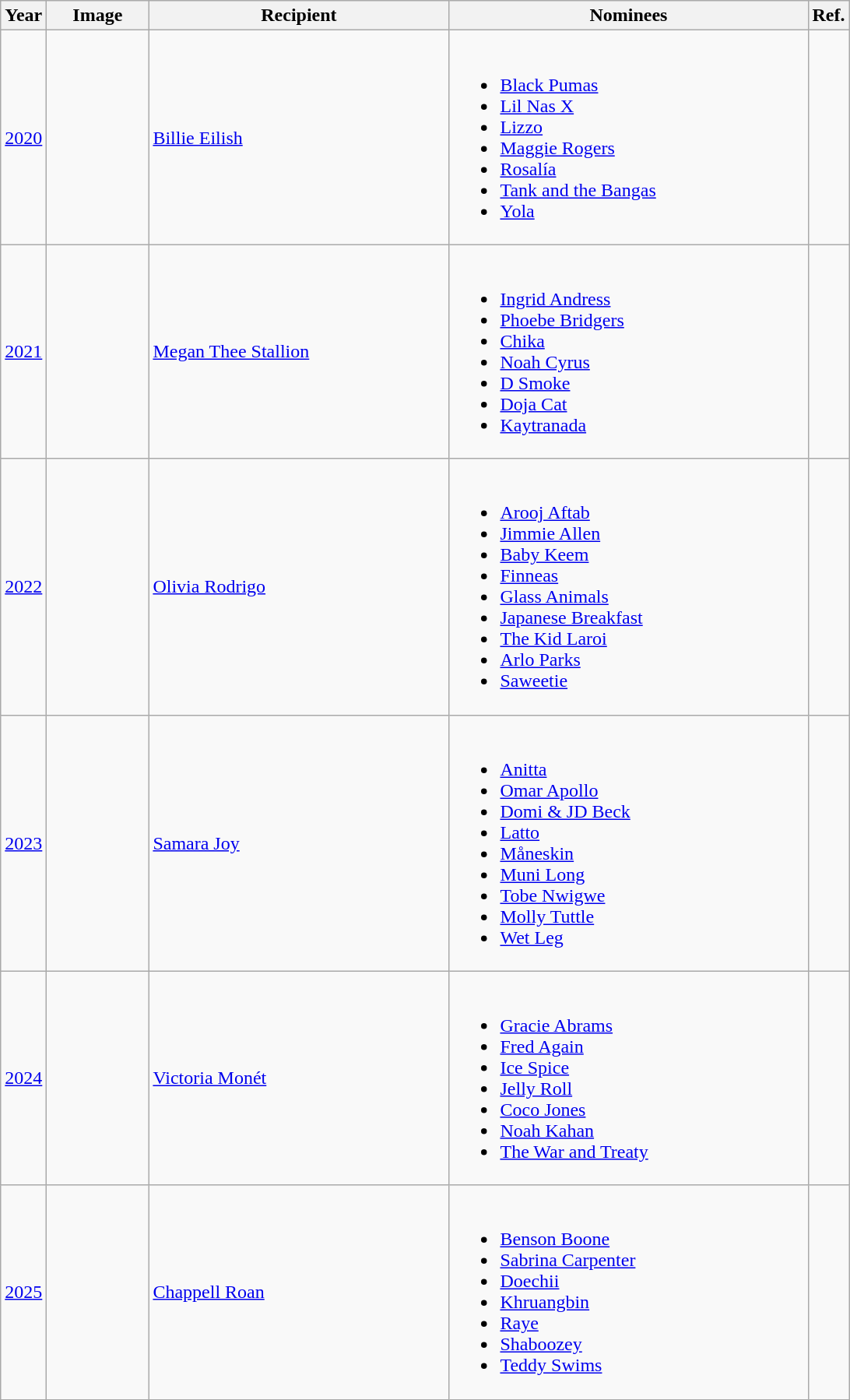<table class="wikitable sortable">
<tr>
<th scope="col" bgcolor="#efefef">Year</th>
<th scope="col" bgcolor="#efefef" width=80px>Image</th>
<th scope="col" bgcolor="#efefef" width=250px>Recipient</th>
<th scope="col" bgcolor="#efefef" width=300px class=unsortable>Nominees</th>
<th scope="col" bgcolor="#efefef" class=unsortable>Ref.</th>
</tr>
<tr>
<td scope="row" align="center"><a href='#'>2020</a></td>
<td scope="row" align="center"></td>
<td><a href='#'>Billie Eilish</a></td>
<td><br><ul><li><a href='#'>Black Pumas</a></li><li><a href='#'>Lil Nas X</a></li><li><a href='#'>Lizzo</a></li><li><a href='#'>Maggie Rogers</a></li><li><a href='#'>Rosalía</a></li><li><a href='#'>Tank and the Bangas</a></li><li><a href='#'>Yola</a></li></ul></td>
<td></td>
</tr>
<tr>
<td scope="row" align="center"><a href='#'>2021</a></td>
<td scope="row" align="center"></td>
<td><a href='#'>Megan Thee Stallion</a></td>
<td><br><ul><li><a href='#'>Ingrid Andress</a></li><li><a href='#'>Phoebe Bridgers</a></li><li><a href='#'>Chika</a></li><li><a href='#'>Noah Cyrus</a></li><li><a href='#'>D Smoke</a></li><li><a href='#'>Doja Cat</a></li><li><a href='#'>Kaytranada</a></li></ul></td>
<td></td>
</tr>
<tr>
<td scope="row" align="center"><a href='#'>2022</a></td>
<td scope="row" align="center"></td>
<td><a href='#'>Olivia Rodrigo</a></td>
<td><br><ul><li><a href='#'>Arooj Aftab</a></li><li><a href='#'>Jimmie Allen</a></li><li><a href='#'>Baby Keem</a></li><li><a href='#'>Finneas</a></li><li><a href='#'>Glass Animals</a></li><li><a href='#'>Japanese Breakfast</a></li><li><a href='#'>The Kid Laroi</a></li><li><a href='#'>Arlo Parks</a></li><li><a href='#'>Saweetie</a></li></ul></td>
<td></td>
</tr>
<tr>
<td scope="row" align="center"><a href='#'>2023</a></td>
<td scope="row" align="center"></td>
<td><a href='#'>Samara Joy</a></td>
<td><br><ul><li><a href='#'>Anitta</a></li><li><a href='#'>Omar Apollo</a></li><li><a href='#'>Domi & JD Beck</a></li><li><a href='#'>Latto</a></li><li><a href='#'>Måneskin</a></li><li><a href='#'>Muni Long</a></li><li><a href='#'>Tobe Nwigwe</a></li><li><a href='#'>Molly Tuttle</a></li><li><a href='#'>Wet Leg</a></li></ul></td>
<td></td>
</tr>
<tr>
<td scope="row" align="center"><a href='#'>2024</a></td>
<td scope="row" align="center"></td>
<td><a href='#'>Victoria Monét</a></td>
<td><br><ul><li><a href='#'>Gracie Abrams</a></li><li><a href='#'>Fred Again</a></li><li><a href='#'>Ice Spice</a></li><li><a href='#'>Jelly Roll</a></li><li><a href='#'>Coco Jones</a></li><li><a href='#'>Noah Kahan</a></li><li><a href='#'>The War and Treaty</a></li></ul></td>
<td></td>
</tr>
<tr>
<td scope="row" align="center"><a href='#'>2025</a></td>
<td></td>
<td><a href='#'>Chappell Roan</a></td>
<td><br><ul><li><a href='#'>Benson Boone</a></li><li><a href='#'>Sabrina Carpenter</a></li><li><a href='#'>Doechii</a></li><li><a href='#'>Khruangbin</a></li><li><a href='#'>Raye</a></li><li><a href='#'>Shaboozey</a></li><li><a href='#'>Teddy Swims</a></li></ul></td>
<td></td>
</tr>
</table>
